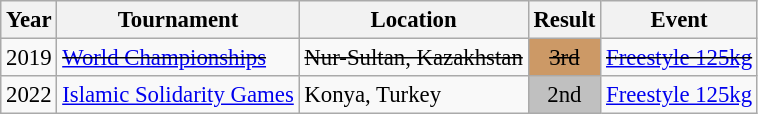<table class="wikitable" style="font-size:95%;">
<tr>
<th>Year</th>
<th>Tournament</th>
<th>Location</th>
<th>Result</th>
<th>Event</th>
</tr>
<tr>
<td>2019</td>
<td><s><a href='#'>World Championships</a></s></td>
<td><s>Nur-Sultan, Kazakhstan</s></td>
<td align="center" bgcolor="cc9966"><s>3rd</s></td>
<td><s><a href='#'>Freestyle 125kg</a></s></td>
</tr>
<tr>
<td>2022</td>
<td><a href='#'>Islamic Solidarity Games</a></td>
<td>Konya, Turkey</td>
<td align="center" bgcolor="silver">2nd</td>
<td><a href='#'>Freestyle 125kg</a></td>
</tr>
</table>
